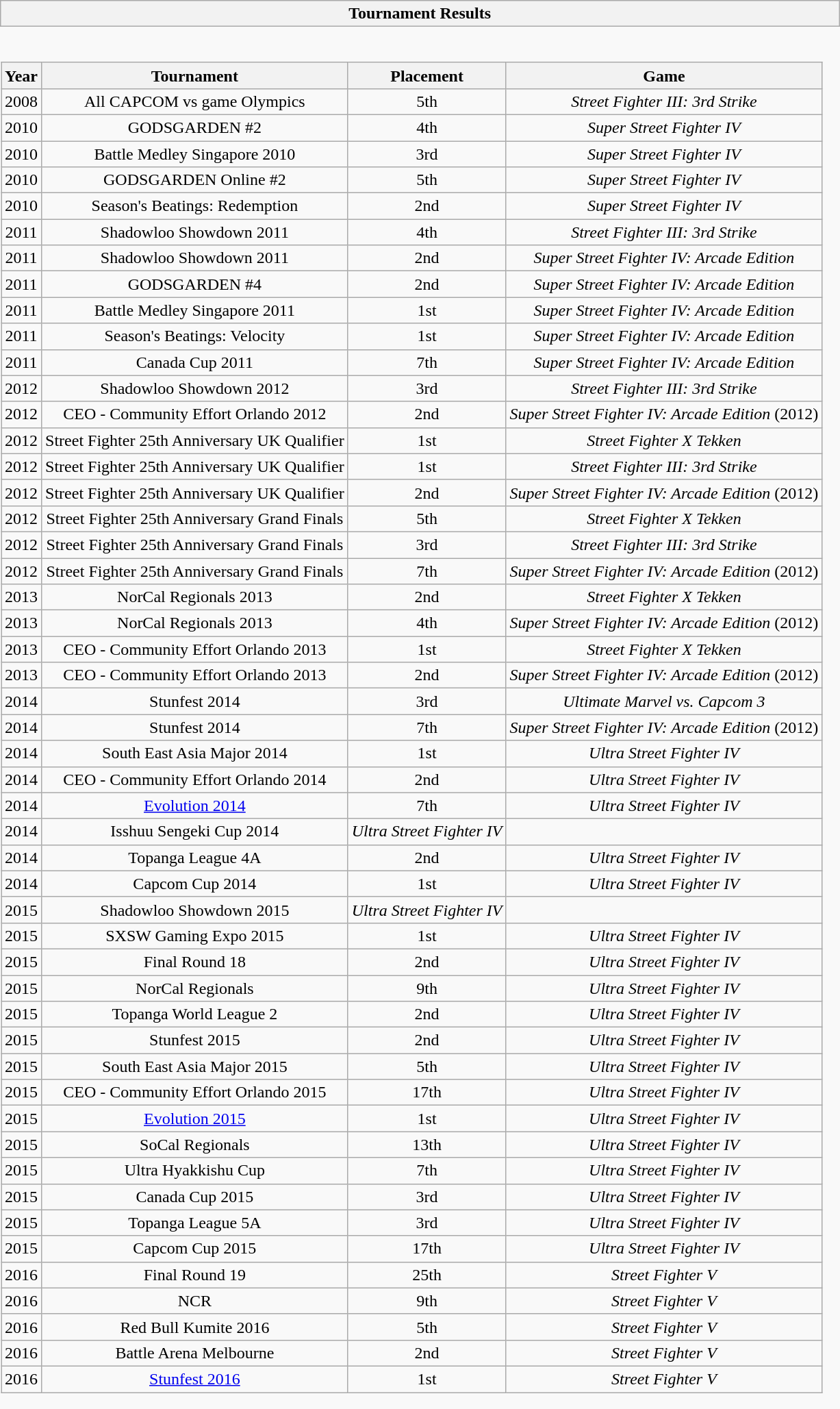<table class="wikitable collapsible autocollapse" style="border:none">
<tr>
<th scope="col">Tournament Results</th>
</tr>
<tr>
<td style="padding:0;border:none"><br><table class="wikitable" style="text-align:center">
<tr>
<th>Year</th>
<th>Tournament</th>
<th>Placement</th>
<th>Game</th>
</tr>
<tr>
<td>2008</td>
<td>All CAPCOM vs game Olympics</td>
<td>5th</td>
<td><em>Street Fighter III: 3rd Strike</em></td>
</tr>
<tr>
<td>2010</td>
<td>GODSGARDEN #2</td>
<td>4th</td>
<td><em>Super Street Fighter IV</em></td>
</tr>
<tr>
<td>2010</td>
<td>Battle Medley Singapore 2010</td>
<td>3rd</td>
<td><em>Super Street Fighter IV</em></td>
</tr>
<tr>
<td>2010</td>
<td>GODSGARDEN Online #2</td>
<td>5th</td>
<td><em>Super Street Fighter IV</em></td>
</tr>
<tr>
<td>2010</td>
<td>Season's Beatings: Redemption</td>
<td>2nd</td>
<td><em>Super Street Fighter IV</em></td>
</tr>
<tr>
<td>2011</td>
<td>Shadowloo Showdown 2011</td>
<td>4th</td>
<td><em>Street Fighter III: 3rd Strike</em></td>
</tr>
<tr>
<td>2011</td>
<td>Shadowloo Showdown 2011</td>
<td>2nd</td>
<td><em>Super Street Fighter IV: Arcade Edition</em></td>
</tr>
<tr>
<td>2011</td>
<td>GODSGARDEN #4</td>
<td>2nd</td>
<td><em>Super Street Fighter IV: Arcade Edition</em></td>
</tr>
<tr>
<td>2011</td>
<td>Battle Medley Singapore 2011</td>
<td>1st</td>
<td><em>Super Street Fighter IV: Arcade Edition</em></td>
</tr>
<tr>
<td>2011</td>
<td>Season's Beatings: Velocity</td>
<td>1st</td>
<td><em>Super Street Fighter IV: Arcade Edition</em></td>
</tr>
<tr>
<td>2011</td>
<td>Canada Cup 2011</td>
<td>7th</td>
<td><em>Super Street Fighter IV: Arcade Edition</em></td>
</tr>
<tr>
<td>2012</td>
<td>Shadowloo Showdown 2012</td>
<td>3rd</td>
<td><em>Street Fighter III: 3rd Strike</em></td>
</tr>
<tr>
<td>2012</td>
<td>CEO - Community Effort Orlando 2012</td>
<td>2nd</td>
<td><em>Super Street Fighter IV: Arcade Edition</em> (2012)</td>
</tr>
<tr>
<td>2012</td>
<td>Street Fighter 25th Anniversary UK Qualifier</td>
<td>1st</td>
<td><em>Street Fighter X Tekken</em></td>
</tr>
<tr>
<td>2012</td>
<td>Street Fighter 25th Anniversary UK Qualifier</td>
<td>1st</td>
<td><em>Street Fighter III: 3rd Strike</em></td>
</tr>
<tr>
<td>2012</td>
<td>Street Fighter 25th Anniversary UK Qualifier</td>
<td>2nd</td>
<td><em>Super Street Fighter IV: Arcade Edition</em> (2012)</td>
</tr>
<tr>
<td>2012</td>
<td>Street Fighter 25th Anniversary Grand Finals</td>
<td>5th</td>
<td><em>Street Fighter X Tekken</em></td>
</tr>
<tr>
<td>2012</td>
<td>Street Fighter 25th Anniversary Grand Finals</td>
<td>3rd</td>
<td><em>Street Fighter III: 3rd Strike</em></td>
</tr>
<tr>
<td>2012</td>
<td>Street Fighter 25th Anniversary Grand Finals</td>
<td>7th</td>
<td><em>Super Street Fighter IV: Arcade Edition</em> (2012)</td>
</tr>
<tr>
<td>2013</td>
<td>NorCal Regionals 2013</td>
<td>2nd</td>
<td><em>Street Fighter X Tekken</em></td>
</tr>
<tr>
<td>2013</td>
<td>NorCal Regionals 2013</td>
<td>4th</td>
<td><em>Super Street Fighter IV: Arcade Edition</em> (2012)</td>
</tr>
<tr>
<td>2013</td>
<td>CEO - Community Effort Orlando 2013</td>
<td>1st</td>
<td><em>Street Fighter X Tekken</em></td>
</tr>
<tr>
<td>2013</td>
<td>CEO - Community Effort Orlando 2013</td>
<td>2nd</td>
<td><em>Super Street Fighter IV: Arcade Edition</em> (2012)</td>
</tr>
<tr>
<td>2014</td>
<td>Stunfest 2014</td>
<td>3rd</td>
<td><em>Ultimate Marvel vs. Capcom 3</em></td>
</tr>
<tr>
<td>2014</td>
<td>Stunfest 2014</td>
<td>7th</td>
<td><em>Super Street Fighter IV: Arcade Edition</em> (2012)</td>
</tr>
<tr>
<td>2014</td>
<td>South East Asia Major 2014</td>
<td>1st</td>
<td><em>Ultra Street Fighter IV</em></td>
</tr>
<tr>
<td>2014</td>
<td>CEO - Community Effort Orlando 2014</td>
<td>2nd</td>
<td><em>Ultra Street Fighter IV</em></td>
</tr>
<tr>
<td>2014</td>
<td><a href='#'>Evolution 2014</a></td>
<td>7th</td>
<td><em>Ultra Street Fighter IV</em></td>
</tr>
<tr>
<td>2014</td>
<td>Isshuu Sengeki Cup 2014</td>
<td 7th><em>Ultra Street Fighter IV</em></td>
</tr>
<tr>
<td>2014</td>
<td>Topanga League 4A</td>
<td>2nd</td>
<td><em>Ultra Street Fighter IV</em></td>
</tr>
<tr>
<td>2014</td>
<td>Capcom Cup 2014</td>
<td>1st</td>
<td><em>Ultra Street Fighter IV</em></td>
</tr>
<tr>
<td>2015</td>
<td>Shadowloo Showdown 2015</td>
<td 1st><em>Ultra Street Fighter IV</em></td>
</tr>
<tr>
<td>2015</td>
<td>SXSW Gaming Expo 2015</td>
<td>1st</td>
<td><em>Ultra Street Fighter IV</em></td>
</tr>
<tr>
<td>2015</td>
<td>Final Round 18</td>
<td>2nd</td>
<td><em>Ultra Street Fighter IV</em></td>
</tr>
<tr>
<td>2015</td>
<td>NorCal Regionals</td>
<td>9th</td>
<td><em>Ultra Street Fighter IV</em></td>
</tr>
<tr>
<td>2015</td>
<td>Topanga World League 2</td>
<td>2nd</td>
<td><em>Ultra Street Fighter IV</em></td>
</tr>
<tr>
<td>2015</td>
<td>Stunfest 2015</td>
<td>2nd</td>
<td><em>Ultra Street Fighter IV</em></td>
</tr>
<tr>
<td>2015</td>
<td>South East Asia Major 2015</td>
<td>5th</td>
<td><em>Ultra Street Fighter IV</em></td>
</tr>
<tr>
<td>2015</td>
<td>CEO - Community Effort Orlando 2015</td>
<td>17th</td>
<td><em>Ultra Street Fighter IV</em></td>
</tr>
<tr>
<td>2015</td>
<td><a href='#'>Evolution 2015</a></td>
<td>1st</td>
<td><em>Ultra Street Fighter IV</em></td>
</tr>
<tr>
<td>2015</td>
<td>SoCal Regionals</td>
<td>13th</td>
<td><em>Ultra Street Fighter IV</em></td>
</tr>
<tr>
<td>2015</td>
<td>Ultra Hyakkishu Cup</td>
<td>7th</td>
<td><em>Ultra Street Fighter IV</em></td>
</tr>
<tr>
<td>2015</td>
<td>Canada Cup 2015</td>
<td>3rd</td>
<td><em>Ultra Street Fighter IV</em></td>
</tr>
<tr>
<td>2015</td>
<td>Topanga League 5A</td>
<td>3rd</td>
<td><em>Ultra Street Fighter IV</em></td>
</tr>
<tr>
<td>2015</td>
<td>Capcom Cup 2015</td>
<td>17th</td>
<td><em>Ultra Street Fighter IV</em></td>
</tr>
<tr>
<td>2016</td>
<td>Final Round 19</td>
<td>25th</td>
<td><em>Street Fighter V</em></td>
</tr>
<tr>
<td>2016</td>
<td>NCR</td>
<td>9th</td>
<td><em>Street Fighter V</em></td>
</tr>
<tr>
<td>2016</td>
<td>Red Bull Kumite 2016</td>
<td>5th</td>
<td><em>Street Fighter V</em></td>
</tr>
<tr>
<td>2016</td>
<td>Battle Arena Melbourne</td>
<td>2nd</td>
<td><em>Street Fighter V</em></td>
</tr>
<tr>
<td>2016</td>
<td><a href='#'>Stunfest 2016</a></td>
<td>1st</td>
<td><em>Street Fighter V</em></td>
</tr>
</table>
</td>
</tr>
</table>
